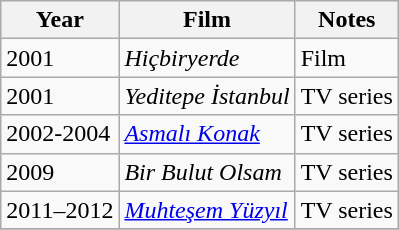<table class="wikitable">
<tr>
<th>Year</th>
<th>Film</th>
<th>Notes</th>
</tr>
<tr>
<td>2001</td>
<td><em>Hiçbiryerde</em></td>
<td>Film</td>
</tr>
<tr>
<td>2001</td>
<td><em>Yeditepe İstanbul</em></td>
<td>TV series</td>
</tr>
<tr>
<td>2002-2004</td>
<td><em><a href='#'>Asmalı Konak</a></em></td>
<td>TV series</td>
</tr>
<tr>
<td>2009</td>
<td><em>Bir Bulut Olsam</em></td>
<td>TV series</td>
</tr>
<tr>
<td>2011–2012</td>
<td><em><a href='#'>Muhteşem Yüzyıl</a></em></td>
<td>TV series</td>
</tr>
<tr>
</tr>
</table>
